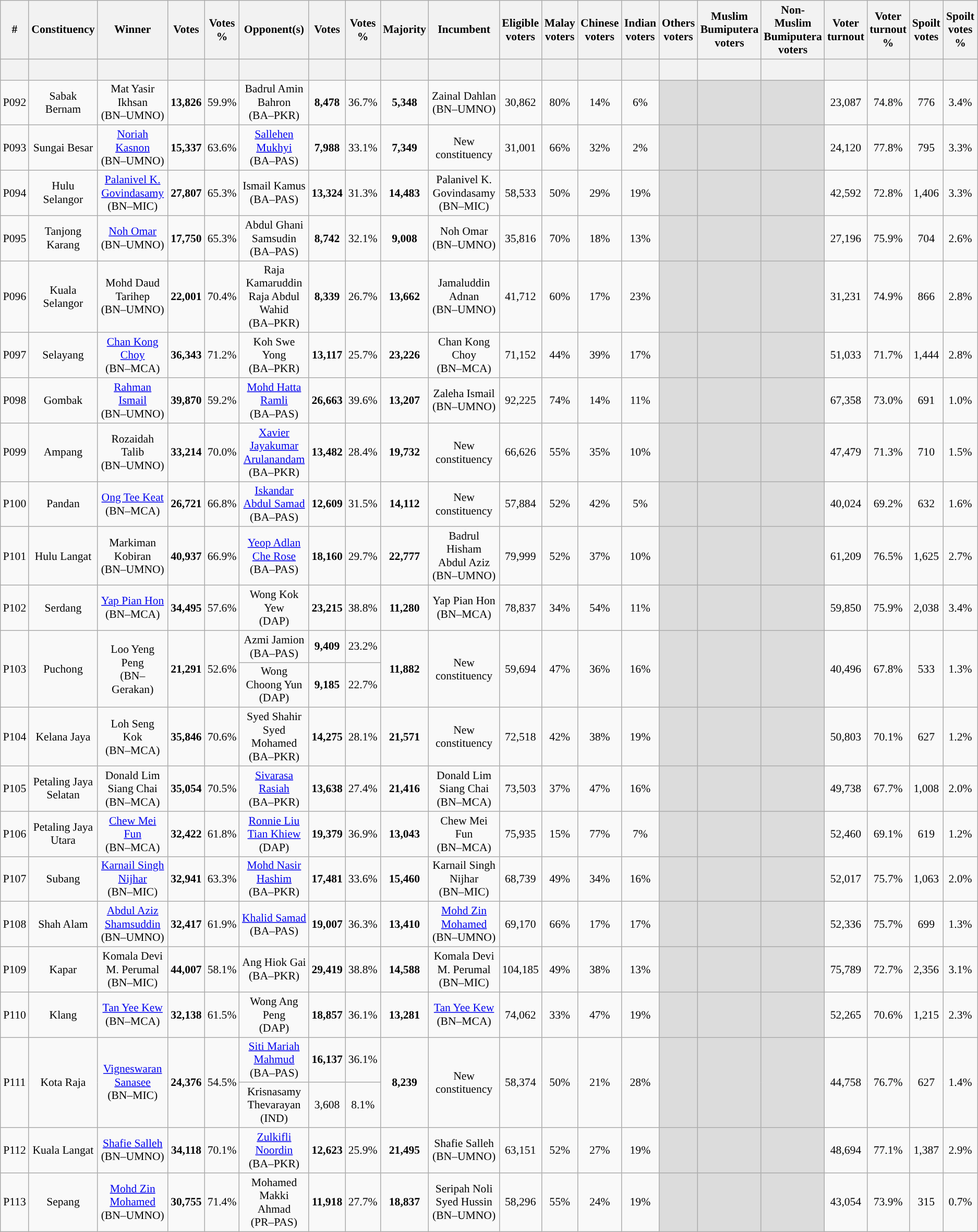<table class="wikitable sortable" style="text-align:center; font-size:90%">
<tr>
<th width="30">#</th>
<th width="60">Constituency</th>
<th width="150">Winner</th>
<th width="50">Votes</th>
<th width="50">Votes %</th>
<th width="150">Opponent(s)</th>
<th width="50">Votes</th>
<th width="50">Votes %</th>
<th width="50">Majority</th>
<th width="150">Incumbent</th>
<th width="50">Eligible voters</th>
<th width="50">Malay voters</th>
<th width="50">Chinese voters</th>
<th width="50">Indian voters</th>
<th width="50">Others voters</th>
<th width="50">Muslim Bumiputera voters</th>
<th width="50">Non-Muslim Bumiputera voters</th>
<th width="50">Voter turnout</th>
<th width="50">Voter turnout %</th>
<th width="50">Spoilt votes</th>
<th width="50">Spoilt votes %</th>
</tr>
<tr>
<th height="20"></th>
<th></th>
<th></th>
<th></th>
<th></th>
<th></th>
<th></th>
<th></th>
<th></th>
<th></th>
<th></th>
<th></th>
<th></th>
<th></th>
<th></th>
<th></th>
<th></th>
<th></th>
<th></th>
<th></th>
<th></th>
</tr>
<tr>
<td>P092</td>
<td>Sabak Bernam</td>
<td>Mat Yasir Ikhsan<br>(BN–UMNO)</td>
<td><strong>13,826</strong></td>
<td>59.9%</td>
<td>Badrul Amin Bahron<br>(BA–PKR)</td>
<td><strong>8,478</strong></td>
<td>36.7%</td>
<td><strong>5,348</strong></td>
<td>Zainal Dahlan<br>(BN–UMNO)</td>
<td>30,862</td>
<td>80%</td>
<td>14%</td>
<td>6%</td>
<td bgcolor="dcdcdc"></td>
<td bgcolor="dcdcdc"></td>
<td bgcolor="dcdcdc"></td>
<td>23,087</td>
<td>74.8%</td>
<td>776</td>
<td>3.4%</td>
</tr>
<tr>
<td>P093</td>
<td>Sungai Besar</td>
<td><a href='#'>Noriah Kasnon</a><br>(BN–UMNO)</td>
<td><strong>15,337</strong></td>
<td>63.6%</td>
<td><a href='#'>Sallehen Mukhyi</a><br>(BA–PAS)</td>
<td><strong>7,988</strong></td>
<td>33.1%</td>
<td><strong>7,349</strong></td>
<td>New constituency</td>
<td>31,001</td>
<td>66%</td>
<td>32%</td>
<td>2%</td>
<td bgcolor="dcdcdc"></td>
<td bgcolor="dcdcdc"></td>
<td bgcolor="dcdcdc"></td>
<td>24,120</td>
<td>77.8%</td>
<td>795</td>
<td>3.3%</td>
</tr>
<tr>
<td>P094</td>
<td>Hulu Selangor</td>
<td><a href='#'>Palanivel K. Govindasamy</a><br>(BN–MIC)</td>
<td><strong>27,807</strong></td>
<td>65.3%</td>
<td>Ismail Kamus<br>(BA–PAS)</td>
<td><strong>13,324</strong></td>
<td>31.3%</td>
<td><strong>14,483</strong></td>
<td>Palanivel K. Govindasamy<br>(BN–MIC)</td>
<td>58,533</td>
<td>50%</td>
<td>29%</td>
<td>19%</td>
<td bgcolor="dcdcdc"></td>
<td bgcolor="dcdcdc"></td>
<td bgcolor="dcdcdc"></td>
<td>42,592</td>
<td>72.8%</td>
<td>1,406</td>
<td>3.3%</td>
</tr>
<tr>
<td>P095</td>
<td>Tanjong Karang</td>
<td><a href='#'>Noh Omar</a><br>(BN–UMNO)</td>
<td><strong>17,750</strong></td>
<td>65.3%</td>
<td>Abdul Ghani Samsudin<br>(BA–PAS)</td>
<td><strong>8,742</strong></td>
<td>32.1%</td>
<td><strong>9,008</strong></td>
<td>Noh Omar<br>(BN–UMNO)</td>
<td>35,816</td>
<td>70%</td>
<td>18%</td>
<td>13%</td>
<td bgcolor="dcdcdc"></td>
<td bgcolor="dcdcdc"></td>
<td bgcolor="dcdcdc"></td>
<td>27,196</td>
<td>75.9%</td>
<td>704</td>
<td>2.6%</td>
</tr>
<tr>
<td>P096</td>
<td>Kuala Selangor</td>
<td>Mohd Daud Tarihep<br>(BN–UMNO)</td>
<td><strong>22,001</strong></td>
<td>70.4%</td>
<td>Raja Kamaruddin Raja Abdul Wahid<br>(BA–PKR)</td>
<td><strong>8,339</strong></td>
<td>26.7%</td>
<td><strong>13,662</strong></td>
<td>Jamaluddin Adnan<br>(BN–UMNO)</td>
<td>41,712</td>
<td>60%</td>
<td>17%</td>
<td>23%</td>
<td bgcolor="dcdcdc"></td>
<td bgcolor="dcdcdc"></td>
<td bgcolor="dcdcdc"></td>
<td>31,231</td>
<td>74.9%</td>
<td>866</td>
<td>2.8%</td>
</tr>
<tr>
<td>P097</td>
<td>Selayang</td>
<td><a href='#'>Chan Kong Choy</a><br>(BN–MCA)</td>
<td><strong>36,343</strong></td>
<td>71.2%</td>
<td>Koh Swe Yong<br>(BA–PKR)</td>
<td><strong>13,117</strong></td>
<td>25.7%</td>
<td><strong>23,226</strong></td>
<td>Chan Kong Choy<br>(BN–MCA)</td>
<td>71,152</td>
<td>44%</td>
<td>39%</td>
<td>17%</td>
<td bgcolor="dcdcdc"></td>
<td bgcolor="dcdcdc"></td>
<td bgcolor="dcdcdc"></td>
<td>51,033</td>
<td>71.7%</td>
<td>1,444</td>
<td>2.8%</td>
</tr>
<tr>
<td>P098</td>
<td>Gombak</td>
<td><a href='#'>Rahman Ismail</a><br>(BN–UMNO)</td>
<td><strong>39,870</strong></td>
<td>59.2%</td>
<td><a href='#'>Mohd Hatta Ramli</a><br>(BA–PAS)</td>
<td><strong>26,663</strong></td>
<td>39.6%</td>
<td><strong>13,207</strong></td>
<td>Zaleha Ismail<br>(BN–UMNO)</td>
<td>92,225</td>
<td>74%</td>
<td>14%</td>
<td>11%</td>
<td bgcolor="dcdcdc"></td>
<td bgcolor="dcdcdc"></td>
<td bgcolor="dcdcdc"></td>
<td>67,358</td>
<td>73.0%</td>
<td>691</td>
<td>1.0%</td>
</tr>
<tr>
<td>P099</td>
<td>Ampang</td>
<td>Rozaidah Talib<br>(BN–UMNO)</td>
<td><strong>33,214</strong></td>
<td>70.0%</td>
<td><a href='#'>Xavier Jayakumar Arulanandam</a><br>(BA–PKR)</td>
<td><strong>13,482</strong></td>
<td>28.4%</td>
<td><strong>19,732</strong></td>
<td>New constituency</td>
<td>66,626</td>
<td>55%</td>
<td>35%</td>
<td>10%</td>
<td bgcolor="dcdcdc"></td>
<td bgcolor="dcdcdc"></td>
<td bgcolor="dcdcdc"></td>
<td>47,479</td>
<td>71.3%</td>
<td>710</td>
<td>1.5%</td>
</tr>
<tr>
<td>P100</td>
<td>Pandan</td>
<td><a href='#'>Ong Tee Keat</a><br>(BN–MCA)</td>
<td><strong>26,721</strong></td>
<td>66.8%</td>
<td><a href='#'>Iskandar Abdul Samad</a><br>(BA–PAS)</td>
<td><strong>12,609</strong></td>
<td>31.5%</td>
<td><strong>14,112</strong></td>
<td>New constituency</td>
<td>57,884</td>
<td>52%</td>
<td>42%</td>
<td>5%</td>
<td bgcolor="dcdcdc"></td>
<td bgcolor="dcdcdc"></td>
<td bgcolor="dcdcdc"></td>
<td>40,024</td>
<td>69.2%</td>
<td>632</td>
<td>1.6%</td>
</tr>
<tr>
<td>P101</td>
<td>Hulu Langat</td>
<td>Markiman Kobiran<br>(BN–UMNO)</td>
<td><strong>40,937</strong></td>
<td>66.9%</td>
<td><a href='#'>Yeop Adlan Che Rose</a><br>(BA–PAS)</td>
<td><strong>18,160</strong></td>
<td>29.7%</td>
<td><strong>22,777</strong></td>
<td>Badrul Hisham Abdul Aziz<br>(BN–UMNO)</td>
<td>79,999</td>
<td>52%</td>
<td>37%</td>
<td>10%</td>
<td bgcolor="dcdcdc"></td>
<td bgcolor="dcdcdc"></td>
<td bgcolor="dcdcdc"></td>
<td>61,209</td>
<td>76.5%</td>
<td>1,625</td>
<td>2.7%</td>
</tr>
<tr>
<td>P102</td>
<td>Serdang</td>
<td><a href='#'>Yap Pian Hon</a><br>(BN–MCA)</td>
<td><strong>34,495</strong></td>
<td>57.6%</td>
<td>Wong Kok Yew<br>(DAP)</td>
<td><strong>23,215</strong></td>
<td>38.8%</td>
<td><strong>11,280</strong></td>
<td>Yap Pian Hon<br>(BN–MCA)</td>
<td>78,837</td>
<td>34%</td>
<td>54%</td>
<td>11%</td>
<td bgcolor="dcdcdc"></td>
<td bgcolor="dcdcdc"></td>
<td bgcolor="dcdcdc"></td>
<td>59,850</td>
<td>75.9%</td>
<td>2,038</td>
<td>3.4%</td>
</tr>
<tr>
<td rowspan="2">P103</td>
<td rowspan="2">Puchong</td>
<td rowspan="2">Loo Yeng Peng<br>(BN–Gerakan)</td>
<td rowspan="2"><strong>21,291</strong></td>
<td rowspan="2">52.6%</td>
<td>Azmi Jamion<br>(BA–PAS)</td>
<td><strong>9,409</strong></td>
<td>23.2%</td>
<td rowspan="2"><strong>11,882</strong></td>
<td rowspan="2">New constituency</td>
<td rowspan="2">59,694</td>
<td rowspan="2">47%</td>
<td rowspan="2">36%</td>
<td rowspan="2">16%</td>
<td rowspan="2" bgcolor="dcdcdc"></td>
<td rowspan="2" bgcolor="dcdcdc"></td>
<td rowspan="2" bgcolor="dcdcdc"></td>
<td rowspan="2">40,496</td>
<td rowspan="2">67.8%</td>
<td rowspan="2">533</td>
<td rowspan="2">1.3%</td>
</tr>
<tr>
<td>Wong Choong Yun<br>(DAP)</td>
<td><strong>9,185</strong></td>
<td>22.7%</td>
</tr>
<tr>
<td>P104</td>
<td>Kelana Jaya</td>
<td>Loh Seng Kok<br>(BN–MCA)</td>
<td><strong>35,846</strong></td>
<td>70.6%</td>
<td>Syed Shahir Syed Mohamed<br>(BA–PKR)</td>
<td><strong>14,275</strong></td>
<td>28.1%</td>
<td><strong>21,571</strong></td>
<td>New constituency</td>
<td>72,518</td>
<td>42%</td>
<td>38%</td>
<td>19%</td>
<td bgcolor="dcdcdc"></td>
<td bgcolor="dcdcdc"></td>
<td bgcolor="dcdcdc"></td>
<td>50,803</td>
<td>70.1%</td>
<td>627</td>
<td>1.2%</td>
</tr>
<tr>
<td>P105</td>
<td>Petaling Jaya Selatan</td>
<td>Donald Lim Siang Chai<br>(BN–MCA)</td>
<td><strong>35,054</strong></td>
<td>70.5%</td>
<td><a href='#'>Sivarasa Rasiah</a><br>(BA–PKR)</td>
<td><strong>13,638</strong></td>
<td>27.4%</td>
<td><strong>21,416</strong></td>
<td>Donald Lim Siang Chai<br>(BN–MCA)</td>
<td>73,503</td>
<td>37%</td>
<td>47%</td>
<td>16%</td>
<td bgcolor="dcdcdc"></td>
<td bgcolor="dcdcdc"></td>
<td bgcolor="dcdcdc"></td>
<td>49,738</td>
<td>67.7%</td>
<td>1,008</td>
<td>2.0%</td>
</tr>
<tr>
<td>P106</td>
<td>Petaling Jaya Utara</td>
<td><a href='#'>Chew Mei Fun</a><br>(BN–MCA)</td>
<td><strong>32,422</strong></td>
<td>61.8%</td>
<td><a href='#'>Ronnie Liu Tian Khiew</a><br>(DAP)</td>
<td><strong>19,379</strong></td>
<td>36.9%</td>
<td><strong>13,043</strong></td>
<td>Chew Mei Fun<br>(BN–MCA)</td>
<td>75,935</td>
<td>15%</td>
<td>77%</td>
<td>7%</td>
<td bgcolor="dcdcdc"></td>
<td bgcolor="dcdcdc"></td>
<td bgcolor="dcdcdc"></td>
<td>52,460</td>
<td>69.1%</td>
<td>619</td>
<td>1.2%</td>
</tr>
<tr>
<td>P107</td>
<td>Subang</td>
<td><a href='#'>Karnail Singh Nijhar</a><br>(BN–MIC)</td>
<td><strong>32,941</strong></td>
<td>63.3%</td>
<td><a href='#'>Mohd Nasir Hashim</a><br>(BA–PKR)</td>
<td><strong>17,481</strong></td>
<td>33.6%</td>
<td><strong>15,460</strong></td>
<td>Karnail Singh Nijhar<br>(BN–MIC)</td>
<td>68,739</td>
<td>49%</td>
<td>34%</td>
<td>16%</td>
<td bgcolor="dcdcdc"></td>
<td bgcolor="dcdcdc"></td>
<td bgcolor="dcdcdc"></td>
<td>52,017</td>
<td>75.7%</td>
<td>1,063</td>
<td>2.0%</td>
</tr>
<tr>
<td>P108</td>
<td>Shah Alam</td>
<td><a href='#'>Abdul Aziz Shamsuddin</a><br>(BN–UMNO)</td>
<td><strong>32,417</strong></td>
<td>61.9%</td>
<td><a href='#'>Khalid Samad</a><br>(BA–PAS)</td>
<td><strong>19,007</strong></td>
<td>36.3%</td>
<td><strong>13,410</strong></td>
<td><a href='#'>Mohd Zin Mohamed</a><br>(BN–UMNO)</td>
<td>69,170</td>
<td>66%</td>
<td>17%</td>
<td>17%</td>
<td bgcolor="dcdcdc"></td>
<td bgcolor="dcdcdc"></td>
<td bgcolor="dcdcdc"></td>
<td>52,336</td>
<td>75.7%</td>
<td>699</td>
<td>1.3%</td>
</tr>
<tr>
<td>P109</td>
<td>Kapar</td>
<td>Komala Devi M. Perumal<br>(BN–MIC)</td>
<td><strong>44,007</strong></td>
<td>58.1%</td>
<td>Ang Hiok Gai<br>(BA–PKR)</td>
<td><strong>29,419</strong></td>
<td>38.8%</td>
<td><strong>14,588</strong></td>
<td>Komala Devi M. Perumal<br>(BN–MIC)</td>
<td>104,185</td>
<td>49%</td>
<td>38%</td>
<td>13%</td>
<td bgcolor="dcdcdc"></td>
<td bgcolor="dcdcdc"></td>
<td bgcolor="dcdcdc"></td>
<td>75,789</td>
<td>72.7%</td>
<td>2,356</td>
<td>3.1%</td>
</tr>
<tr>
<td>P110</td>
<td>Klang</td>
<td><a href='#'>Tan Yee Kew</a><br>(BN–MCA)</td>
<td><strong>32,138</strong></td>
<td>61.5%</td>
<td>Wong Ang Peng<br>(DAP)</td>
<td><strong>18,857</strong></td>
<td>36.1%</td>
<td><strong>13,281</strong></td>
<td><a href='#'>Tan Yee Kew</a><br>(BN–MCA)</td>
<td>74,062</td>
<td>33%</td>
<td>47%</td>
<td>19%</td>
<td bgcolor="dcdcdc"></td>
<td bgcolor="dcdcdc"></td>
<td bgcolor="dcdcdc"></td>
<td>52,265</td>
<td>70.6%</td>
<td>1,215</td>
<td>2.3%</td>
</tr>
<tr>
<td rowspan=2>P111</td>
<td rowspan=2>Kota Raja</td>
<td rowspan=2><a href='#'>Vigneswaran Sanasee</a><br>(BN–MIC)</td>
<td rowspan=2><strong>24,376</strong></td>
<td rowspan=2>54.5%</td>
<td><a href='#'>Siti Mariah Mahmud</a><br>(BA–PAS)</td>
<td><strong>16,137</strong></td>
<td>36.1%</td>
<td rowspan=2><strong>8,239</strong></td>
<td rowspan=2>New constituency</td>
<td rowspan=2>58,374</td>
<td rowspan=2>50%</td>
<td rowspan=2>21%</td>
<td rowspan=2>28%</td>
<td rowspan=2 bgcolor="dcdcdc"></td>
<td rowspan=2 bgcolor="dcdcdc"></td>
<td rowspan=2 bgcolor="dcdcdc"></td>
<td rowspan=2>44,758</td>
<td rowspan=2>76.7%</td>
<td rowspan=2>627</td>
<td rowspan=2>1.4%</td>
</tr>
<tr>
<td>Krisnasamy Thevarayan<br>(IND)</td>
<td>3,608</td>
<td>8.1%</td>
</tr>
<tr>
<td>P112</td>
<td>Kuala Langat</td>
<td><a href='#'>Shafie Salleh</a><br>(BN–UMNO)</td>
<td><strong>34,118</strong></td>
<td>70.1%</td>
<td><a href='#'>Zulkifli Noordin</a><br>(BA–PKR)</td>
<td><strong>12,623</strong></td>
<td>25.9%</td>
<td><strong>21,495</strong></td>
<td>Shafie Salleh<br>(BN–UMNO)</td>
<td>63,151</td>
<td>52%</td>
<td>27%</td>
<td>19%</td>
<td bgcolor="dcdcdc"></td>
<td bgcolor="dcdcdc"></td>
<td bgcolor="dcdcdc"></td>
<td>48,694</td>
<td>77.1%</td>
<td>1,387</td>
<td>2.9%</td>
</tr>
<tr>
<td>P113</td>
<td>Sepang</td>
<td><a href='#'>Mohd Zin Mohamed</a><br>(BN–UMNO)</td>
<td><strong>30,755</strong></td>
<td>71.4%</td>
<td>Mohamed Makki Ahmad<br>(PR–PAS)</td>
<td><strong>11,918</strong></td>
<td>27.7%</td>
<td><strong>18,837</strong></td>
<td>Seripah Noli Syed Hussin<br>(BN–UMNO)</td>
<td>58,296</td>
<td>55%</td>
<td>24%</td>
<td>19%</td>
<td bgcolor="dcdcdc"></td>
<td bgcolor="dcdcdc"></td>
<td bgcolor="dcdcdc"></td>
<td>43,054</td>
<td>73.9%</td>
<td>315</td>
<td>0.7%</td>
</tr>
</table>
